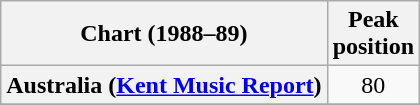<table class="wikitable sortable plainrowheaders" style="text-align:center">
<tr>
<th>Chart (1988–89)</th>
<th>Peak<br>position</th>
</tr>
<tr>
<th scope="row">Australia (<a href='#'>Kent Music Report</a>)</th>
<td>80</td>
</tr>
<tr>
</tr>
</table>
